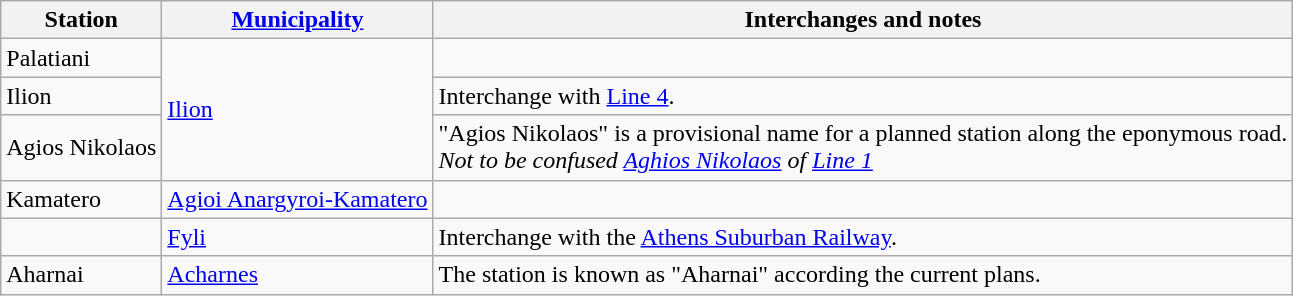<table class="wikitable sortable">
<tr>
<th>Station</th>
<th><a href='#'>Municipality</a></th>
<th class="unsortable">Interchanges and notes</th>
</tr>
<tr>
<td>Palatiani</td>
<td rowspan="3"><a href='#'>Ilion</a></td>
<td></td>
</tr>
<tr>
<td>Ilion</td>
<td>Interchange with <a href='#'>Line 4</a>.</td>
</tr>
<tr>
<td>Agios Nikolaos</td>
<td>"Agios Nikolaos" is a provisional name for a planned station along the eponymous road.<br><em>Not to be confused <a href='#'>Aghios Nikolaos</a> of <a href='#'>Line 1</a></em></td>
</tr>
<tr>
<td>Kamatero</td>
<td><a href='#'>Agioi Anargyroi-Kamatero</a></td>
<td></td>
</tr>
<tr>
<td></td>
<td><a href='#'>Fyli</a></td>
<td>Interchange with the <a href='#'>Athens Suburban Railway</a>.</td>
</tr>
<tr>
<td>Aharnai</td>
<td><a href='#'>Acharnes</a></td>
<td>The station is known as "Aharnai" according the current plans.</td>
</tr>
</table>
